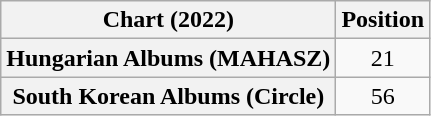<table class="wikitable sortable plainrowheaders" style="text-align:center">
<tr>
<th scope="col">Chart (2022)</th>
<th scope="col">Position</th>
</tr>
<tr>
<th scope="row">Hungarian Albums (MAHASZ)</th>
<td>21</td>
</tr>
<tr>
<th scope="row">South Korean Albums (Circle)</th>
<td>56</td>
</tr>
</table>
